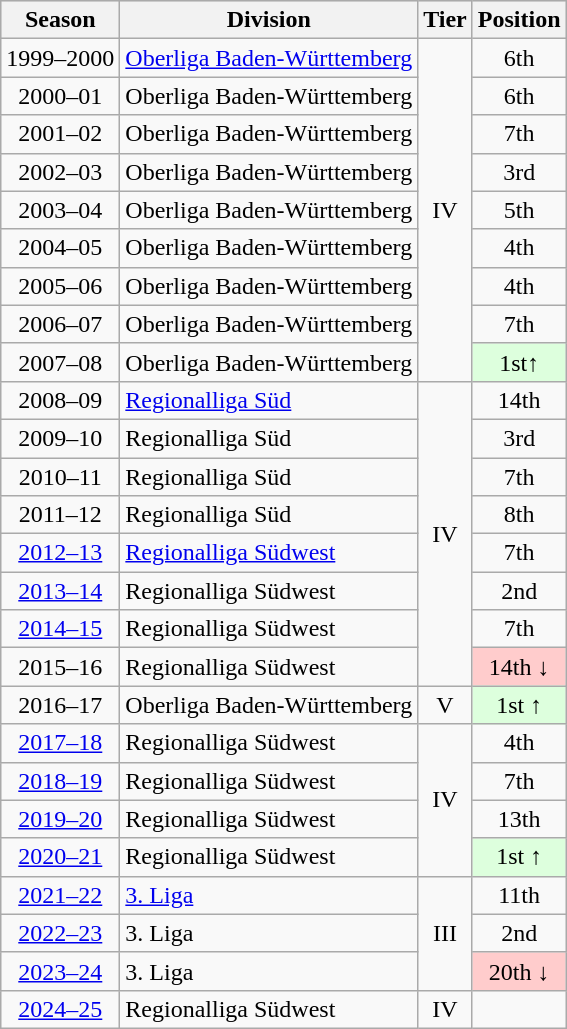<table class="wikitable" style="text-align:center;">
<tr style="background:#dfdfdf;">
<th>Season</th>
<th>Division</th>
<th>Tier</th>
<th>Position</th>
</tr>
<tr>
<td>1999–2000</td>
<td style="text-align:left;"><a href='#'>Oberliga Baden-Württemberg</a></td>
<td rowspan=9>IV</td>
<td>6th</td>
</tr>
<tr>
<td>2000–01</td>
<td style="text-align:left;">Oberliga Baden-Württemberg</td>
<td>6th</td>
</tr>
<tr>
<td>2001–02</td>
<td style="text-align:left;">Oberliga Baden-Württemberg</td>
<td>7th</td>
</tr>
<tr>
<td>2002–03</td>
<td style="text-align:left;">Oberliga Baden-Württemberg</td>
<td>3rd</td>
</tr>
<tr>
<td>2003–04</td>
<td style="text-align:left;">Oberliga Baden-Württemberg</td>
<td>5th</td>
</tr>
<tr>
<td>2004–05</td>
<td style="text-align:left;">Oberliga Baden-Württemberg</td>
<td>4th</td>
</tr>
<tr>
<td>2005–06</td>
<td style="text-align:left;">Oberliga Baden-Württemberg</td>
<td>4th</td>
</tr>
<tr>
<td>2006–07</td>
<td style="text-align:left;">Oberliga Baden-Württemberg</td>
<td>7th</td>
</tr>
<tr>
<td>2007–08</td>
<td style="text-align:left;">Oberliga Baden-Württemberg</td>
<td style="background:#ddffdd">1st↑</td>
</tr>
<tr>
<td>2008–09</td>
<td style="text-align:left;"><a href='#'>Regionalliga Süd</a></td>
<td rowspan=8>IV</td>
<td>14th</td>
</tr>
<tr>
<td>2009–10</td>
<td style="text-align:left;">Regionalliga Süd</td>
<td>3rd</td>
</tr>
<tr>
<td>2010–11</td>
<td style="text-align:left;">Regionalliga Süd</td>
<td>7th</td>
</tr>
<tr>
<td>2011–12</td>
<td style="text-align:left;">Regionalliga Süd</td>
<td>8th</td>
</tr>
<tr>
<td><a href='#'>2012–13</a></td>
<td style="text-align:left;"><a href='#'>Regionalliga Südwest</a></td>
<td>7th</td>
</tr>
<tr>
<td><a href='#'>2013–14</a></td>
<td style="text-align:left;">Regionalliga Südwest</td>
<td>2nd</td>
</tr>
<tr>
<td><a href='#'>2014–15</a></td>
<td style="text-align:left;">Regionalliga Südwest</td>
<td>7th</td>
</tr>
<tr>
<td>2015–16</td>
<td style="text-align:left;">Regionalliga Südwest</td>
<td style="background:#ffcccc">14th ↓</td>
</tr>
<tr>
<td>2016–17</td>
<td style="text-align:left;">Oberliga Baden-Württemberg</td>
<td>V</td>
<td style="background:#ddffdd">1st ↑</td>
</tr>
<tr>
<td><a href='#'>2017–18</a></td>
<td style="text-align:left;">Regionalliga Südwest</td>
<td rowspan=4>IV</td>
<td>4th</td>
</tr>
<tr>
<td><a href='#'>2018–19</a></td>
<td style="text-align:left;">Regionalliga Südwest</td>
<td>7th</td>
</tr>
<tr>
<td><a href='#'>2019–20</a></td>
<td style="text-align:left;">Regionalliga Südwest</td>
<td>13th</td>
</tr>
<tr>
<td><a href='#'>2020–21</a></td>
<td style="text-align:left;">Regionalliga Südwest</td>
<td style="background:#ddffdd">1st ↑</td>
</tr>
<tr>
<td><a href='#'>2021–22</a></td>
<td style="text-align:left;"><a href='#'>3. Liga</a></td>
<td rowspan=3>III</td>
<td>11th</td>
</tr>
<tr>
<td><a href='#'>2022–23</a></td>
<td style="text-align:left;">3. Liga</td>
<td>2nd</td>
</tr>
<tr>
<td><a href='#'>2023–24</a></td>
<td style="text-align:left;">3. Liga</td>
<td style="background:#ffcccc">20th ↓</td>
</tr>
<tr>
<td><a href='#'>2024–25</a></td>
<td style="text-align:left;">Regionalliga Südwest</td>
<td>IV</td>
<td></td>
</tr>
</table>
